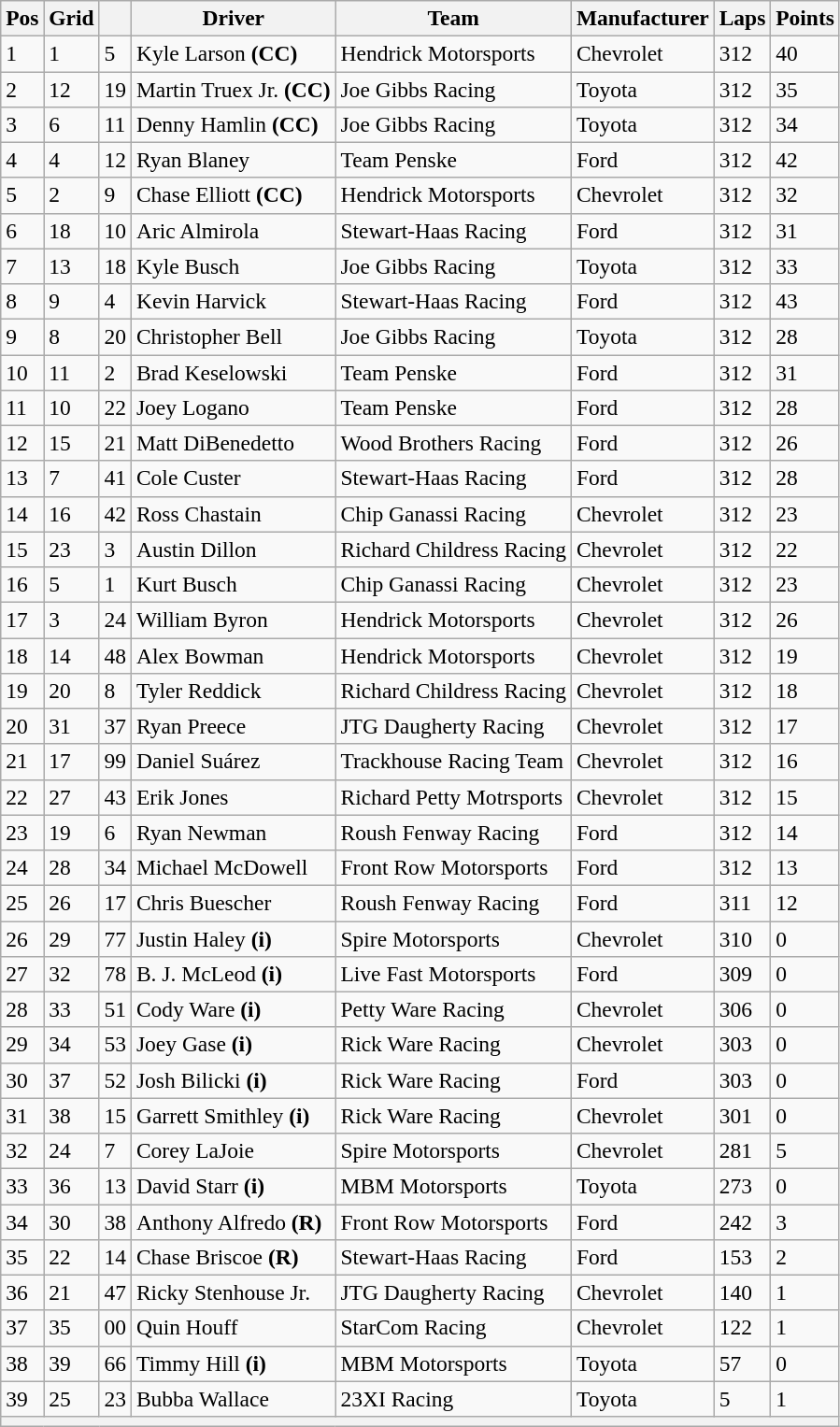<table class="wikitable" style="font-size:98%">
<tr>
<th>Pos</th>
<th>Grid</th>
<th></th>
<th>Driver</th>
<th>Team</th>
<th>Manufacturer</th>
<th>Laps</th>
<th>Points</th>
</tr>
<tr>
<td>1</td>
<td>1</td>
<td>5</td>
<td>Kyle Larson <strong>(CC)</strong></td>
<td>Hendrick Motorsports</td>
<td>Chevrolet</td>
<td>312</td>
<td>40</td>
</tr>
<tr>
<td>2</td>
<td>12</td>
<td>19</td>
<td>Martin Truex Jr. <strong>(CC)</strong></td>
<td>Joe Gibbs Racing</td>
<td>Toyota</td>
<td>312</td>
<td>35</td>
</tr>
<tr>
<td>3</td>
<td>6</td>
<td>11</td>
<td>Denny Hamlin <strong>(CC)</strong></td>
<td>Joe Gibbs Racing</td>
<td>Toyota</td>
<td>312</td>
<td>34</td>
</tr>
<tr>
<td>4</td>
<td>4</td>
<td>12</td>
<td>Ryan Blaney</td>
<td>Team Penske</td>
<td>Ford</td>
<td>312</td>
<td>42</td>
</tr>
<tr>
<td>5</td>
<td>2</td>
<td>9</td>
<td>Chase Elliott <strong>(CC)</strong></td>
<td>Hendrick Motorsports</td>
<td>Chevrolet</td>
<td>312</td>
<td>32</td>
</tr>
<tr>
<td>6</td>
<td>18</td>
<td>10</td>
<td>Aric Almirola</td>
<td>Stewart-Haas Racing</td>
<td>Ford</td>
<td>312</td>
<td>31</td>
</tr>
<tr>
<td>7</td>
<td>13</td>
<td>18</td>
<td>Kyle Busch</td>
<td>Joe Gibbs Racing</td>
<td>Toyota</td>
<td>312</td>
<td>33</td>
</tr>
<tr>
<td>8</td>
<td>9</td>
<td>4</td>
<td>Kevin Harvick</td>
<td>Stewart-Haas Racing</td>
<td>Ford</td>
<td>312</td>
<td>43</td>
</tr>
<tr>
<td>9</td>
<td>8</td>
<td>20</td>
<td>Christopher Bell</td>
<td>Joe Gibbs Racing</td>
<td>Toyota</td>
<td>312</td>
<td>28</td>
</tr>
<tr>
<td>10</td>
<td>11</td>
<td>2</td>
<td>Brad Keselowski</td>
<td>Team Penske</td>
<td>Ford</td>
<td>312</td>
<td>31</td>
</tr>
<tr>
<td>11</td>
<td>10</td>
<td>22</td>
<td>Joey Logano</td>
<td>Team Penske</td>
<td>Ford</td>
<td>312</td>
<td>28</td>
</tr>
<tr>
<td>12</td>
<td>15</td>
<td>21</td>
<td>Matt DiBenedetto</td>
<td>Wood Brothers Racing</td>
<td>Ford</td>
<td>312</td>
<td>26</td>
</tr>
<tr>
<td>13</td>
<td>7</td>
<td>41</td>
<td>Cole Custer</td>
<td>Stewart-Haas Racing</td>
<td>Ford</td>
<td>312</td>
<td>28</td>
</tr>
<tr>
<td>14</td>
<td>16</td>
<td>42</td>
<td>Ross Chastain</td>
<td>Chip Ganassi Racing</td>
<td>Chevrolet</td>
<td>312</td>
<td>23</td>
</tr>
<tr>
<td>15</td>
<td>23</td>
<td>3</td>
<td>Austin Dillon</td>
<td>Richard Childress Racing</td>
<td>Chevrolet</td>
<td>312</td>
<td>22</td>
</tr>
<tr>
<td>16</td>
<td>5</td>
<td>1</td>
<td>Kurt Busch</td>
<td>Chip Ganassi Racing</td>
<td>Chevrolet</td>
<td>312</td>
<td>23</td>
</tr>
<tr>
<td>17</td>
<td>3</td>
<td>24</td>
<td>William Byron</td>
<td>Hendrick Motorsports</td>
<td>Chevrolet</td>
<td>312</td>
<td>26</td>
</tr>
<tr>
<td>18</td>
<td>14</td>
<td>48</td>
<td>Alex Bowman</td>
<td>Hendrick Motorsports</td>
<td>Chevrolet</td>
<td>312</td>
<td>19</td>
</tr>
<tr>
<td>19</td>
<td>20</td>
<td>8</td>
<td>Tyler Reddick</td>
<td>Richard Childress Racing</td>
<td>Chevrolet</td>
<td>312</td>
<td>18</td>
</tr>
<tr>
<td>20</td>
<td>31</td>
<td>37</td>
<td>Ryan Preece</td>
<td>JTG Daugherty Racing</td>
<td>Chevrolet</td>
<td>312</td>
<td>17</td>
</tr>
<tr>
<td>21</td>
<td>17</td>
<td>99</td>
<td>Daniel Suárez</td>
<td>Trackhouse Racing Team</td>
<td>Chevrolet</td>
<td>312</td>
<td>16</td>
</tr>
<tr>
<td>22</td>
<td>27</td>
<td>43</td>
<td>Erik Jones</td>
<td>Richard Petty Motrsports</td>
<td>Chevrolet</td>
<td>312</td>
<td>15</td>
</tr>
<tr>
<td>23</td>
<td>19</td>
<td>6</td>
<td>Ryan Newman</td>
<td>Roush Fenway Racing</td>
<td>Ford</td>
<td>312</td>
<td>14</td>
</tr>
<tr>
<td>24</td>
<td>28</td>
<td>34</td>
<td>Michael McDowell</td>
<td>Front Row Motorsports</td>
<td>Ford</td>
<td>312</td>
<td>13</td>
</tr>
<tr>
<td>25</td>
<td>26</td>
<td>17</td>
<td>Chris Buescher</td>
<td>Roush Fenway Racing</td>
<td>Ford</td>
<td>311</td>
<td>12</td>
</tr>
<tr>
<td>26</td>
<td>29</td>
<td>77</td>
<td>Justin Haley <strong>(i)</strong></td>
<td>Spire Motorsports</td>
<td>Chevrolet</td>
<td>310</td>
<td>0</td>
</tr>
<tr>
<td>27</td>
<td>32</td>
<td>78</td>
<td>B. J. McLeod <strong>(i)</strong></td>
<td>Live Fast Motorsports</td>
<td>Ford</td>
<td>309</td>
<td>0</td>
</tr>
<tr>
<td>28</td>
<td>33</td>
<td>51</td>
<td>Cody Ware <strong>(i)</strong></td>
<td>Petty Ware Racing</td>
<td>Chevrolet</td>
<td>306</td>
<td>0</td>
</tr>
<tr>
<td>29</td>
<td>34</td>
<td>53</td>
<td>Joey Gase <strong>(i)</strong></td>
<td>Rick Ware Racing</td>
<td>Chevrolet</td>
<td>303</td>
<td>0</td>
</tr>
<tr>
<td>30</td>
<td>37</td>
<td>52</td>
<td>Josh Bilicki <strong>(i)</strong></td>
<td>Rick Ware Racing</td>
<td>Ford</td>
<td>303</td>
<td>0</td>
</tr>
<tr>
<td>31</td>
<td>38</td>
<td>15</td>
<td>Garrett Smithley <strong>(i)</strong></td>
<td>Rick Ware Racing</td>
<td>Chevrolet</td>
<td>301</td>
<td>0</td>
</tr>
<tr>
<td>32</td>
<td>24</td>
<td>7</td>
<td>Corey LaJoie</td>
<td>Spire Motorsports</td>
<td>Chevrolet</td>
<td>281</td>
<td>5</td>
</tr>
<tr>
<td>33</td>
<td>36</td>
<td>13</td>
<td>David Starr <strong>(i)</strong></td>
<td>MBM Motorsports</td>
<td>Toyota</td>
<td>273</td>
<td>0</td>
</tr>
<tr>
<td>34</td>
<td>30</td>
<td>38</td>
<td>Anthony Alfredo <strong>(R)</strong></td>
<td>Front Row Motorsports</td>
<td>Ford</td>
<td>242</td>
<td>3</td>
</tr>
<tr>
<td>35</td>
<td>22</td>
<td>14</td>
<td>Chase Briscoe <strong>(R)</strong></td>
<td>Stewart-Haas Racing</td>
<td>Ford</td>
<td>153</td>
<td>2</td>
</tr>
<tr>
<td>36</td>
<td>21</td>
<td>47</td>
<td>Ricky Stenhouse Jr.</td>
<td>JTG Daugherty Racing</td>
<td>Chevrolet</td>
<td>140</td>
<td>1</td>
</tr>
<tr>
<td>37</td>
<td>35</td>
<td>00</td>
<td>Quin Houff</td>
<td>StarCom Racing</td>
<td>Chevrolet</td>
<td>122</td>
<td>1</td>
</tr>
<tr>
<td>38</td>
<td>39</td>
<td>66</td>
<td>Timmy Hill <strong>(i)</strong></td>
<td>MBM Motorsports</td>
<td>Toyota</td>
<td>57</td>
<td>0</td>
</tr>
<tr>
<td>39</td>
<td>25</td>
<td>23</td>
<td>Bubba Wallace</td>
<td>23XI Racing</td>
<td>Toyota</td>
<td>5</td>
<td>1</td>
</tr>
<tr>
<th colspan="8"></th>
</tr>
</table>
